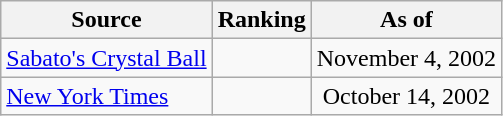<table class="wikitable" style="text-align:center">
<tr>
<th>Source</th>
<th>Ranking</th>
<th>As of</th>
</tr>
<tr>
<td align=left><a href='#'>Sabato's Crystal Ball</a></td>
<td></td>
<td>November 4, 2002</td>
</tr>
<tr>
<td align=left><a href='#'>New York Times</a></td>
<td></td>
<td>October 14, 2002</td>
</tr>
</table>
